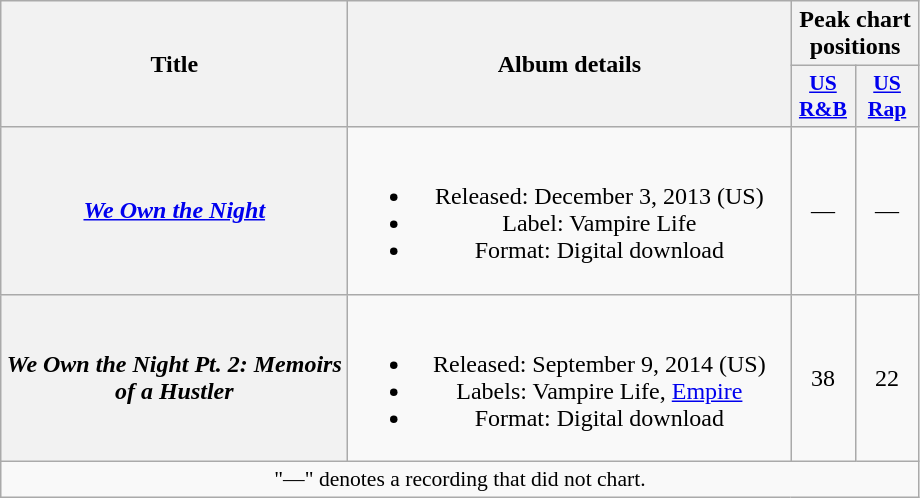<table class="wikitable plainrowheaders" style="text-align:center;" border="1">
<tr>
<th scope="col" rowspan="2" style="width:14em;">Title</th>
<th scope="col" rowspan="2" style="width:18em;">Album details</th>
<th scope="col" colspan="2">Peak chart positions</th>
</tr>
<tr>
<th scope="col" style="width:2.5em;font-size:90%;"><a href='#'>US<br>R&B</a><br></th>
<th scope="col" style="width:2.5em;font-size:90%;"><a href='#'>US<br>Rap</a><br></th>
</tr>
<tr>
<th scope="row"><em><a href='#'>We Own the Night</a></em></th>
<td><br><ul><li>Released: December 3, 2013 <span>(US)</span></li><li>Label: Vampire Life</li><li>Format: Digital download</li></ul></td>
<td>—</td>
<td>—</td>
</tr>
<tr>
<th scope="row"><em>We Own the Night Pt. 2: Memoirs of a Hustler</em></th>
<td><br><ul><li>Released: September 9, 2014 <span>(US)</span></li><li>Labels: Vampire Life, <a href='#'>Empire</a></li><li>Format: Digital download</li></ul></td>
<td>38</td>
<td>22</td>
</tr>
<tr>
<td colspan="14" style="font-size:90%">"—" denotes a recording that did not chart.</td>
</tr>
</table>
